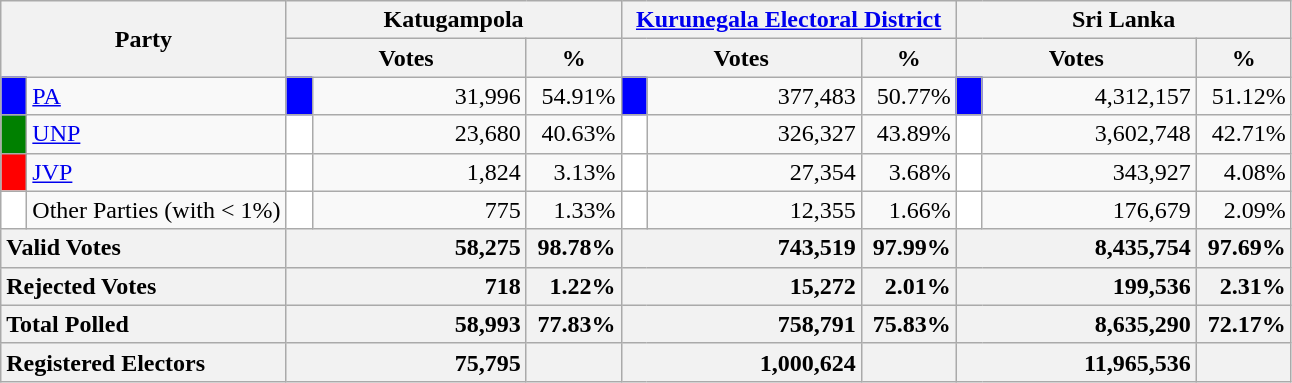<table class="wikitable">
<tr>
<th colspan="2" width="144px"rowspan="2">Party</th>
<th colspan="3" width="216px">Katugampola</th>
<th colspan="3" width="216px"><a href='#'>Kurunegala Electoral District</a></th>
<th colspan="3" width="216px">Sri Lanka</th>
</tr>
<tr>
<th colspan="2" width="144px">Votes</th>
<th>%</th>
<th colspan="2" width="144px">Votes</th>
<th>%</th>
<th colspan="2" width="144px">Votes</th>
<th>%</th>
</tr>
<tr>
<td style="background-color:blue;" width="10px"></td>
<td style="text-align:left;"><a href='#'>PA</a></td>
<td style="background-color:blue;" width="10px"></td>
<td style="text-align:right;">31,996</td>
<td style="text-align:right;">54.91%</td>
<td style="background-color:blue;" width="10px"></td>
<td style="text-align:right;">377,483</td>
<td style="text-align:right;">50.77%</td>
<td style="background-color:blue;" width="10px"></td>
<td style="text-align:right;">4,312,157</td>
<td style="text-align:right;">51.12%</td>
</tr>
<tr>
<td style="background-color:green;" width="10px"></td>
<td style="text-align:left;"><a href='#'>UNP</a></td>
<td style="background-color:white;" width="10px"></td>
<td style="text-align:right;">23,680</td>
<td style="text-align:right;">40.63%</td>
<td style="background-color:white;" width="10px"></td>
<td style="text-align:right;">326,327</td>
<td style="text-align:right;">43.89%</td>
<td style="background-color:white;" width="10px"></td>
<td style="text-align:right;">3,602,748</td>
<td style="text-align:right;">42.71%</td>
</tr>
<tr>
<td style="background-color:red;" width="10px"></td>
<td style="text-align:left;"><a href='#'>JVP</a></td>
<td style="background-color:white;" width="10px"></td>
<td style="text-align:right;">1,824</td>
<td style="text-align:right;">3.13%</td>
<td style="background-color:white;" width="10px"></td>
<td style="text-align:right;">27,354</td>
<td style="text-align:right;">3.68%</td>
<td style="background-color:white;" width="10px"></td>
<td style="text-align:right;">343,927</td>
<td style="text-align:right;">4.08%</td>
</tr>
<tr>
<td style="background-color:white;" width="10px"></td>
<td style="text-align:left;">Other Parties (with < 1%)</td>
<td style="background-color:white;" width="10px"></td>
<td style="text-align:right;">775</td>
<td style="text-align:right;">1.33%</td>
<td style="background-color:white;" width="10px"></td>
<td style="text-align:right;">12,355</td>
<td style="text-align:right;">1.66%</td>
<td style="background-color:white;" width="10px"></td>
<td style="text-align:right;">176,679</td>
<td style="text-align:right;">2.09%</td>
</tr>
<tr>
<th colspan="2" width="144px"style="text-align:left;">Valid Votes</th>
<th style="text-align:right;"colspan="2" width="144px">58,275</th>
<th style="text-align:right;">98.78%</th>
<th style="text-align:right;"colspan="2" width="144px">743,519</th>
<th style="text-align:right;">97.99%</th>
<th style="text-align:right;"colspan="2" width="144px">8,435,754</th>
<th style="text-align:right;">97.69%</th>
</tr>
<tr>
<th colspan="2" width="144px"style="text-align:left;">Rejected Votes</th>
<th style="text-align:right;"colspan="2" width="144px">718</th>
<th style="text-align:right;">1.22%</th>
<th style="text-align:right;"colspan="2" width="144px">15,272</th>
<th style="text-align:right;">2.01%</th>
<th style="text-align:right;"colspan="2" width="144px">199,536</th>
<th style="text-align:right;">2.31%</th>
</tr>
<tr>
<th colspan="2" width="144px"style="text-align:left;">Total Polled</th>
<th style="text-align:right;"colspan="2" width="144px">58,993</th>
<th style="text-align:right;">77.83%</th>
<th style="text-align:right;"colspan="2" width="144px">758,791</th>
<th style="text-align:right;">75.83%</th>
<th style="text-align:right;"colspan="2" width="144px">8,635,290</th>
<th style="text-align:right;">72.17%</th>
</tr>
<tr>
<th colspan="2" width="144px"style="text-align:left;">Registered Electors</th>
<th style="text-align:right;"colspan="2" width="144px">75,795</th>
<th></th>
<th style="text-align:right;"colspan="2" width="144px">1,000,624</th>
<th></th>
<th style="text-align:right;"colspan="2" width="144px">11,965,536</th>
<th></th>
</tr>
</table>
